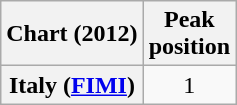<table class="wikitable plainrowheaders">
<tr>
<th>Chart (2012)</th>
<th>Peak<br>position</th>
</tr>
<tr>
<th scope="row">Italy (<a href='#'>FIMI</a>)</th>
<td style="text-align:center;">1</td>
</tr>
</table>
